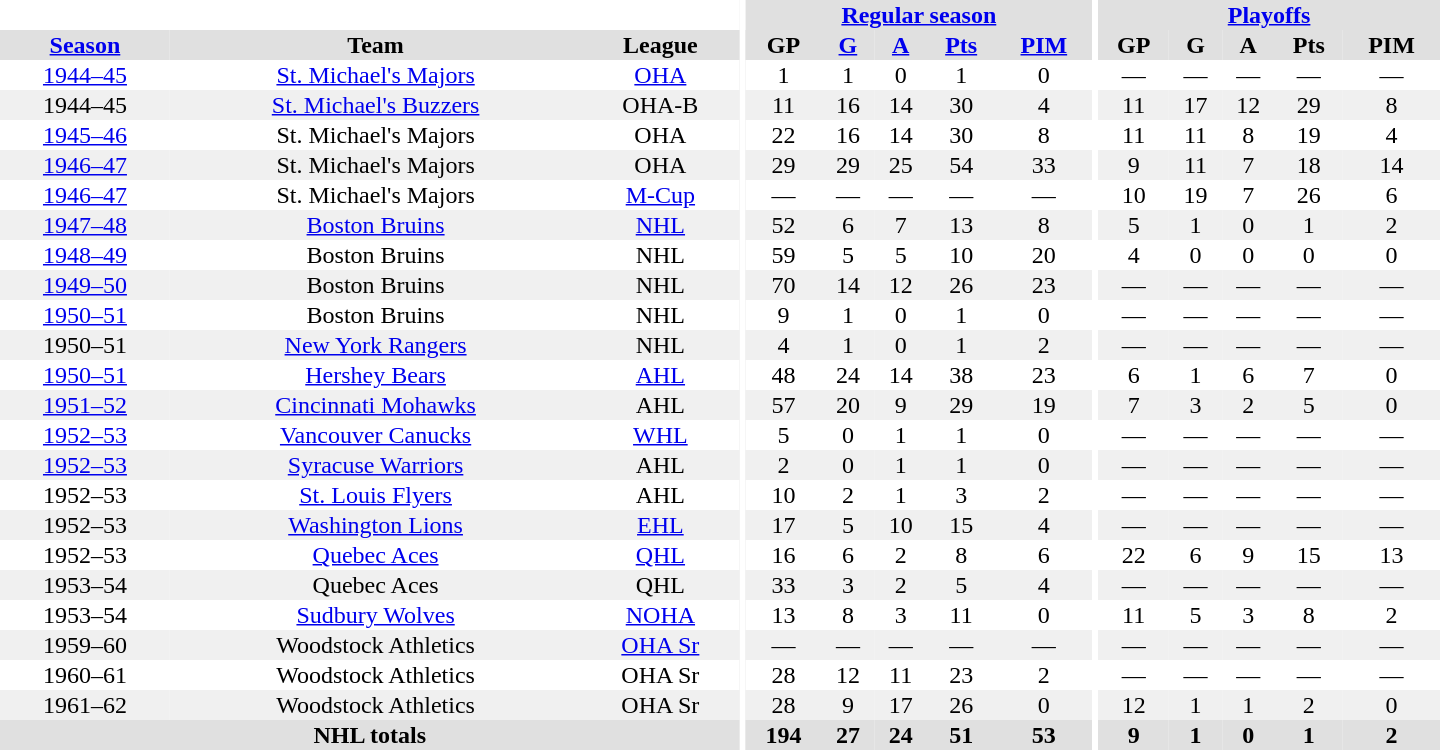<table border="0" cellpadding="1" cellspacing="0" style="text-align:center; width:60em">
<tr bgcolor="#e0e0e0">
<th colspan="3" bgcolor="#ffffff"></th>
<th rowspan="100" bgcolor="#ffffff"></th>
<th colspan="5"><a href='#'>Regular season</a></th>
<th rowspan="100" bgcolor="#ffffff"></th>
<th colspan="5"><a href='#'>Playoffs</a></th>
</tr>
<tr bgcolor="#e0e0e0">
<th><a href='#'>Season</a></th>
<th>Team</th>
<th>League</th>
<th>GP</th>
<th><a href='#'>G</a></th>
<th><a href='#'>A</a></th>
<th><a href='#'>Pts</a></th>
<th><a href='#'>PIM</a></th>
<th>GP</th>
<th>G</th>
<th>A</th>
<th>Pts</th>
<th>PIM</th>
</tr>
<tr>
<td><a href='#'>1944–45</a></td>
<td><a href='#'>St. Michael's Majors</a></td>
<td><a href='#'>OHA</a></td>
<td>1</td>
<td>1</td>
<td>0</td>
<td>1</td>
<td>0</td>
<td>—</td>
<td>—</td>
<td>—</td>
<td>—</td>
<td>—</td>
</tr>
<tr bgcolor="#f0f0f0">
<td>1944–45</td>
<td><a href='#'>St. Michael's Buzzers</a></td>
<td>OHA-B</td>
<td>11</td>
<td>16</td>
<td>14</td>
<td>30</td>
<td>4</td>
<td>11</td>
<td>17</td>
<td>12</td>
<td>29</td>
<td>8</td>
</tr>
<tr>
<td><a href='#'>1945–46</a></td>
<td>St. Michael's Majors</td>
<td>OHA</td>
<td>22</td>
<td>16</td>
<td>14</td>
<td>30</td>
<td>8</td>
<td>11</td>
<td>11</td>
<td>8</td>
<td>19</td>
<td>4</td>
</tr>
<tr bgcolor="#f0f0f0">
<td><a href='#'>1946–47</a></td>
<td>St. Michael's Majors</td>
<td>OHA</td>
<td>29</td>
<td>29</td>
<td>25</td>
<td>54</td>
<td>33</td>
<td>9</td>
<td>11</td>
<td>7</td>
<td>18</td>
<td>14</td>
</tr>
<tr>
<td><a href='#'>1946–47</a></td>
<td>St. Michael's Majors</td>
<td><a href='#'>M-Cup</a></td>
<td>—</td>
<td>—</td>
<td>—</td>
<td>—</td>
<td>—</td>
<td>10</td>
<td>19</td>
<td>7</td>
<td>26</td>
<td>6</td>
</tr>
<tr bgcolor="#f0f0f0">
<td><a href='#'>1947–48</a></td>
<td><a href='#'>Boston Bruins</a></td>
<td><a href='#'>NHL</a></td>
<td>52</td>
<td>6</td>
<td>7</td>
<td>13</td>
<td>8</td>
<td>5</td>
<td>1</td>
<td>0</td>
<td>1</td>
<td>2</td>
</tr>
<tr>
<td><a href='#'>1948–49</a></td>
<td>Boston Bruins</td>
<td>NHL</td>
<td>59</td>
<td>5</td>
<td>5</td>
<td>10</td>
<td>20</td>
<td>4</td>
<td>0</td>
<td>0</td>
<td>0</td>
<td>0</td>
</tr>
<tr bgcolor="#f0f0f0">
<td><a href='#'>1949–50</a></td>
<td>Boston Bruins</td>
<td>NHL</td>
<td>70</td>
<td>14</td>
<td>12</td>
<td>26</td>
<td>23</td>
<td>—</td>
<td>—</td>
<td>—</td>
<td>—</td>
<td>—</td>
</tr>
<tr>
<td><a href='#'>1950–51</a></td>
<td>Boston Bruins</td>
<td>NHL</td>
<td>9</td>
<td>1</td>
<td>0</td>
<td>1</td>
<td>0</td>
<td>—</td>
<td>—</td>
<td>—</td>
<td>—</td>
<td>—</td>
</tr>
<tr bgcolor="#f0f0f0">
<td>1950–51</td>
<td><a href='#'>New York Rangers</a></td>
<td>NHL</td>
<td>4</td>
<td>1</td>
<td>0</td>
<td>1</td>
<td>2</td>
<td>—</td>
<td>—</td>
<td>—</td>
<td>—</td>
<td>—</td>
</tr>
<tr>
<td><a href='#'>1950–51</a></td>
<td><a href='#'>Hershey Bears</a></td>
<td><a href='#'>AHL</a></td>
<td>48</td>
<td>24</td>
<td>14</td>
<td>38</td>
<td>23</td>
<td>6</td>
<td>1</td>
<td>6</td>
<td>7</td>
<td>0</td>
</tr>
<tr bgcolor="#f0f0f0">
<td><a href='#'>1951–52</a></td>
<td><a href='#'>Cincinnati Mohawks</a></td>
<td>AHL</td>
<td>57</td>
<td>20</td>
<td>9</td>
<td>29</td>
<td>19</td>
<td>7</td>
<td>3</td>
<td>2</td>
<td>5</td>
<td>0</td>
</tr>
<tr>
<td><a href='#'>1952–53</a></td>
<td><a href='#'>Vancouver Canucks</a></td>
<td><a href='#'>WHL</a></td>
<td>5</td>
<td>0</td>
<td>1</td>
<td>1</td>
<td>0</td>
<td>—</td>
<td>—</td>
<td>—</td>
<td>—</td>
<td>—</td>
</tr>
<tr bgcolor="#f0f0f0">
<td><a href='#'>1952–53</a></td>
<td><a href='#'>Syracuse Warriors</a></td>
<td>AHL</td>
<td>2</td>
<td>0</td>
<td>1</td>
<td>1</td>
<td>0</td>
<td>—</td>
<td>—</td>
<td>—</td>
<td>—</td>
<td>—</td>
</tr>
<tr>
<td>1952–53</td>
<td><a href='#'>St. Louis Flyers</a></td>
<td>AHL</td>
<td>10</td>
<td>2</td>
<td>1</td>
<td>3</td>
<td>2</td>
<td>—</td>
<td>—</td>
<td>—</td>
<td>—</td>
<td>—</td>
</tr>
<tr bgcolor="#f0f0f0">
<td>1952–53</td>
<td><a href='#'>Washington Lions</a></td>
<td><a href='#'>EHL</a></td>
<td>17</td>
<td>5</td>
<td>10</td>
<td>15</td>
<td>4</td>
<td>—</td>
<td>—</td>
<td>—</td>
<td>—</td>
<td>—</td>
</tr>
<tr>
<td>1952–53</td>
<td><a href='#'>Quebec Aces</a></td>
<td><a href='#'>QHL</a></td>
<td>16</td>
<td>6</td>
<td>2</td>
<td>8</td>
<td>6</td>
<td>22</td>
<td>6</td>
<td>9</td>
<td>15</td>
<td>13</td>
</tr>
<tr bgcolor="#f0f0f0">
<td>1953–54</td>
<td>Quebec Aces</td>
<td>QHL</td>
<td>33</td>
<td>3</td>
<td>2</td>
<td>5</td>
<td>4</td>
<td>—</td>
<td>—</td>
<td>—</td>
<td>—</td>
<td>—</td>
</tr>
<tr>
<td>1953–54</td>
<td><a href='#'>Sudbury Wolves</a></td>
<td><a href='#'>NOHA</a></td>
<td>13</td>
<td>8</td>
<td>3</td>
<td>11</td>
<td>0</td>
<td>11</td>
<td>5</td>
<td>3</td>
<td>8</td>
<td>2</td>
</tr>
<tr bgcolor="#f0f0f0">
<td>1959–60</td>
<td>Woodstock Athletics</td>
<td><a href='#'>OHA Sr</a></td>
<td>—</td>
<td>—</td>
<td>—</td>
<td>—</td>
<td>—</td>
<td>—</td>
<td>—</td>
<td>—</td>
<td>—</td>
<td>—</td>
</tr>
<tr>
<td>1960–61</td>
<td>Woodstock Athletics</td>
<td>OHA Sr</td>
<td>28</td>
<td>12</td>
<td>11</td>
<td>23</td>
<td>2</td>
<td>—</td>
<td>—</td>
<td>—</td>
<td>—</td>
<td>—</td>
</tr>
<tr bgcolor="#f0f0f0">
<td>1961–62</td>
<td>Woodstock Athletics</td>
<td>OHA Sr</td>
<td>28</td>
<td>9</td>
<td>17</td>
<td>26</td>
<td>0</td>
<td>12</td>
<td>1</td>
<td>1</td>
<td>2</td>
<td>0</td>
</tr>
<tr bgcolor="#e0e0e0">
<th colspan="3">NHL totals</th>
<th>194</th>
<th>27</th>
<th>24</th>
<th>51</th>
<th>53</th>
<th>9</th>
<th>1</th>
<th>0</th>
<th>1</th>
<th>2</th>
</tr>
</table>
